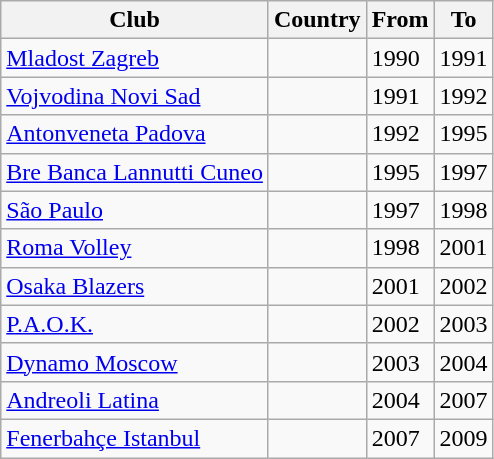<table class="wikitable">
<tr>
<th align="center"><strong>Club</strong></th>
<th align="center"><strong>Country</strong></th>
<th align="center"><strong>From</strong></th>
<th align="center"><strong>To</strong></th>
</tr>
<tr align=left>
<td><a href='#'>Mladost Zagreb</a></td>
<td></td>
<td>1990</td>
<td>1991</td>
</tr>
<tr align=left>
<td><a href='#'>Vojvodina Novi Sad</a></td>
<td></td>
<td>1991</td>
<td>1992</td>
</tr>
<tr align="left">
<td><a href='#'>Antonveneta Padova</a></td>
<td></td>
<td>1992</td>
<td>1995</td>
</tr>
<tr align="left">
<td><a href='#'>Bre Banca Lannutti Cuneo</a></td>
<td></td>
<td>1995</td>
<td>1997</td>
</tr>
<tr align=left>
<td><a href='#'>São Paulo</a></td>
<td></td>
<td>1997</td>
<td>1998</td>
</tr>
<tr align="left">
<td><a href='#'>Roma Volley</a></td>
<td></td>
<td>1998</td>
<td>2001</td>
</tr>
<tr align=left>
<td><a href='#'>Osaka Blazers</a></td>
<td></td>
<td>2001</td>
<td>2002</td>
</tr>
<tr align="left">
<td><a href='#'>P.A.O.K.</a></td>
<td></td>
<td>2002</td>
<td>2003</td>
</tr>
<tr align=left>
<td><a href='#'>Dynamo Moscow</a></td>
<td></td>
<td>2003</td>
<td>2004</td>
</tr>
<tr align=left>
<td><a href='#'>Andreoli Latina</a></td>
<td></td>
<td>2004</td>
<td>2007</td>
</tr>
<tr align=left>
<td><a href='#'>Fenerbahçe Istanbul</a></td>
<td></td>
<td>2007</td>
<td>2009</td>
</tr>
</table>
